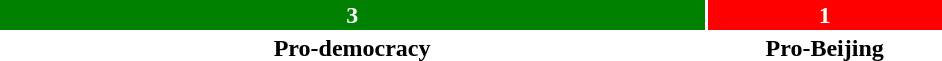<table style="width:50%; text-align:center;">
<tr style="color:white;">
<td style="background:green; width:75%;"><strong>3</strong></td>
<td style="background:red; width:25%;"><strong>1</strong></td>
</tr>
<tr>
<td><span><strong>Pro-democracy</strong></span></td>
<td><span><strong>Pro-Beijing</strong></span></td>
</tr>
</table>
